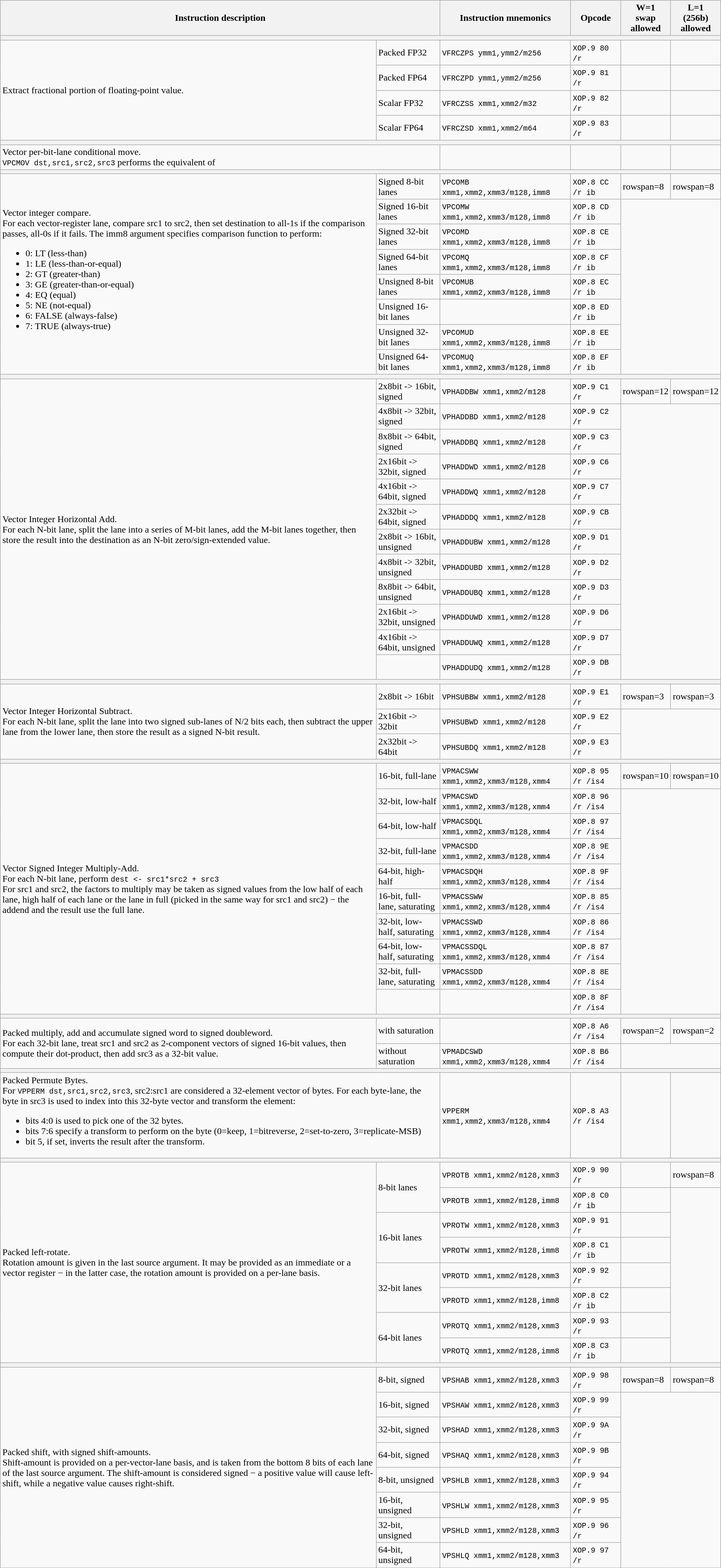<table class="wikitable sticky-header">
<tr>
<th colspan=2>Instruction description</th>
<th>Instruction mnemonics</th>
<th>Opcode</th>
<th>W=1<br>swap<br>allowed</th>
<th>L=1<br>(256b)<br>allowed</th>
</tr>
<tr>
<th colspan=6></th>
</tr>
<tr>
<td rowspan=4>Extract fractional portion of floating-point value.</td>
<td>Packed FP32</td>
<td><code>VFRCZPS ymm1,ymm2/m256</code></td>
<td><code>XOP.9 80 /r</code></td>
<td></td>
<td></td>
</tr>
<tr>
<td>Packed FP64</td>
<td><code>VFRCZPD ymm1,ymm2/m256</code></td>
<td><code>XOP.9 81 /r</code></td>
<td></td>
<td></td>
</tr>
<tr>
<td>Scalar FP32</td>
<td><code>VFRCZSS xmm1,xmm2/m32</code></td>
<td><code>XOP.9 82 /r</code></td>
<td></td>
<td></td>
</tr>
<tr>
<td>Scalar FP64</td>
<td><code>VFRCZSD xmm1,xmm2/m64</code></td>
<td><code>XOP.9 83 /r</code></td>
<td></td>
<td></td>
</tr>
<tr>
<th colspan=6></th>
</tr>
<tr>
<td colspan=2>Vector per-bit-lane conditional move.<br><code>VPCMOV dst,src1,src2,src3</code> performs the equivalent of </td>
<td></td>
<td></td>
<td></td>
<td></td>
</tr>
<tr>
<th colspan=6></th>
</tr>
<tr>
<td rowspan=8>Vector integer compare.<br>For each vector-register lane, compare src1 to src2, then set destination to all-1s if the comparison passes, all-0s if it fails. The imm8 argument specifies comparison function to perform:<ul><li>0: LT (less-than)</li><li>1: LE (less-than-or-equal)</li><li>2: GT (greater-than)</li><li>3: GE (greater-than-or-equal)</li><li>4: EQ (equal)</li><li>5: NE (not-equal)</li><li>6: FALSE (always-false)</li><li>7: TRUE (always-true)</li></ul></td>
<td>Signed 8-bit lanes</td>
<td><code>VPCOMB xmm1,xmm2,xmm3/m128,imm8</code></td>
<td><code>XOP.8 CC /r ib</code></td>
<td>rowspan=8 </td>
<td>rowspan=8 </td>
</tr>
<tr>
<td>Signed 16-bit lanes</td>
<td><code>VPCOMW xmm1,xmm2,xmm3/m128,imm8</code></td>
<td><code>XOP.8 CD /r ib</code></td>
</tr>
<tr>
<td>Signed 32-bit lanes</td>
<td><code>VPCOMD xmm1,xmm2,xmm3/m128,imm8</code></td>
<td><code>XOP.8 CE /r ib</code></td>
</tr>
<tr>
<td>Signed 64-bit lanes</td>
<td><code>VPCOMQ xmm1,xmm2,xmm3/m128,imm8</code></td>
<td><code>XOP.8 CF /r ib</code></td>
</tr>
<tr>
<td>Unsigned 8-bit lanes</td>
<td><code>VPCOMUB xmm1,xmm2,xmm3/m128,imm8</code></td>
<td><code>XOP.8 EC /r ib</code></td>
</tr>
<tr>
<td>Unsigned 16-bit lanes</td>
<td></td>
<td><code>XOP.8 ED /r ib</code></td>
</tr>
<tr>
<td>Unsigned 32-bit lanes</td>
<td><code>VPCOMUD xmm1,xmm2,xmm3/m128,imm8</code></td>
<td><code>XOP.8 EE /r ib</code></td>
</tr>
<tr>
<td>Unsigned 64-bit lanes</td>
<td><code>VPCOMUQ xmm1,xmm2,xmm3/m128,imm8</code></td>
<td><code>XOP.8 EF /r ib</code></td>
</tr>
<tr>
<th colspan=6></th>
</tr>
<tr>
<td rowspan=12>Vector Integer Horizontal Add.<br>For each N-bit lane, split the lane into a series of M-bit lanes, add the M-bit lanes together, then store the result into the destination as an N-bit zero/sign-extended value.</td>
<td>2x8bit -> 16bit, signed</td>
<td><code>VPHADDBW xmm1,xmm2/m128</code></td>
<td><code>XOP.9 C1 /r</code></td>
<td>rowspan=12 </td>
<td>rowspan=12 </td>
</tr>
<tr>
<td>4x8bit -> 32bit, signed</td>
<td><code>VPHADDBD xmm1,xmm2/m128</code></td>
<td><code>XOP.9 C2 /r</code></td>
</tr>
<tr>
<td>8x8bit -> 64bit, signed</td>
<td><code>VPHADDBQ xmm1,xmm2/m128</code></td>
<td><code>XOP.9 C3 /r</code></td>
</tr>
<tr>
<td>2x16bit -> 32bit, signed</td>
<td><code>VPHADDWD xmm1,xmm2/m128</code></td>
<td><code>XOP.9 C6 /r</code></td>
</tr>
<tr>
<td>4x16bit -> 64bit, signed</td>
<td><code>VPHADDWQ xmm1,xmm2/m128</code></td>
<td><code>XOP.9 C7 /r</code></td>
</tr>
<tr>
<td>2x32bit -> 64bit, signed</td>
<td><code>VPHADDDQ xmm1,xmm2/m128</code></td>
<td><code>XOP.9 CB /r</code></td>
</tr>
<tr>
<td>2x8bit -> 16bit, unsigned</td>
<td><code>VPHADDUBW xmm1,xmm2/m128</code></td>
<td><code>XOP.9 D1 /r</code></td>
</tr>
<tr>
<td>4x8bit -> 32bit, unsigned</td>
<td><code>VPHADDUBD xmm1,xmm2/m128</code></td>
<td><code>XOP.9 D2 /r</code></td>
</tr>
<tr>
<td>8x8bit -> 64bit, unsigned</td>
<td><code>VPHADDUBQ xmm1,xmm2/m128</code></td>
<td><code>XOP.9 D3 /r</code></td>
</tr>
<tr>
<td>2x16bit -> 32bit, unsigned</td>
<td><code>VPHADDUWD xmm1,xmm2/m128</code></td>
<td><code>XOP.9 D6 /r</code></td>
</tr>
<tr>
<td>4x16bit -> 64bit, unsigned</td>
<td><code>VPHADDUWQ xmm1,xmm2/m128</code></td>
<td><code>XOP.9 D7 /r</code></td>
</tr>
<tr>
<td></td>
<td><code>VPHADDUDQ xmm1,xmm2/m128</code></td>
<td><code>XOP.9 DB /r</code></td>
</tr>
<tr>
<th colspan=6></th>
</tr>
<tr>
<td rowspan=3>Vector Integer Horizontal Subtract.<br>For each N-bit lane, split the lane into two signed sub-lanes of N/2 bits each, then subtract the upper lane from the lower lane, then store the result as a signed N-bit result.</td>
<td>2x8bit -> 16bit</td>
<td><code>VPHSUBBW xmm1,xmm2/m128</code></td>
<td><code>XOP.9 E1 /r</code></td>
<td>rowspan=3 </td>
<td>rowspan=3 </td>
</tr>
<tr>
<td>2x16bit -> 32bit</td>
<td><code>VPHSUBWD xmm1,xmm2/m128</code></td>
<td><code>XOP.9 E2 /r</code></td>
</tr>
<tr>
<td>2x32bit -> 64bit</td>
<td><code>VPHSUBDQ xmm1,xmm2/m128</code></td>
<td><code>XOP.9 E3 /r</code></td>
</tr>
<tr>
<th colspan=6></th>
</tr>
<tr>
<td rowspan=10>Vector Signed Integer Multiply-Add.<br>For each N-bit lane, perform <code>dest <- src1*src2 + src3</code><br>For src1 and src2, the factors to multiply may be taken as signed values from the low half of each lane, high half of each lane or the lane in full (picked in the same way for src1 and src2) − the addend and the result use the full lane.</td>
<td>16-bit, full-lane</td>
<td><code>VPMACSWW xmm1,xmm2,xmm3/m128,xmm4</code></td>
<td><code>XOP.8 95 /r /is4</code></td>
<td>rowspan=10 </td>
<td>rowspan=10 </td>
</tr>
<tr>
<td>32-bit, low-half</td>
<td><code>VPMACSWD xmm1,xmm2,xmm3/m128,xmm4</code></td>
<td><code>XOP.8 96 /r /is4</code></td>
</tr>
<tr>
<td>64-bit, low-half</td>
<td><code>VPMACSDQL xmm1,xmm2,xmm3/m128,xmm4</code></td>
<td><code>XOP.8 97 /r /is4</code></td>
</tr>
<tr>
<td>32-bit, full-lane</td>
<td><code>VPMACSDD xmm1,xmm2,xmm3/m128,xmm4</code></td>
<td><code>XOP.8 9E /r /is4</code></td>
</tr>
<tr>
<td>64-bit, high-half</td>
<td><code>VPMACSDQH xmm1,xmm2,xmm3/m128,xmm4</code></td>
<td><code>XOP.8 9F /r /is4</code></td>
</tr>
<tr>
<td>16-bit, full-lane, saturating</td>
<td><code>VPMACSSWW xmm1,xmm2,xmm3/m128,xmm4</code></td>
<td><code>XOP.8 85 /r /is4</code></td>
</tr>
<tr>
<td>32-bit, low-half, saturating</td>
<td><code>VPMACSSWD xmm1,xmm2,xmm3/m128,xmm4</code></td>
<td><code>XOP.8 86 /r /is4</code></td>
</tr>
<tr>
<td>64-bit, low-half, saturating</td>
<td><code>VPMACSSDQL xmm1,xmm2,xmm3/m128,xmm4</code></td>
<td><code>XOP.8 87 /r /is4</code></td>
</tr>
<tr>
<td>32-bit, full-lane, saturating</td>
<td><code>VPMACSSDD xmm1,xmm2,xmm3/m128,xmm4</code></td>
<td><code>XOP.8 8E /r /is4</code></td>
</tr>
<tr>
<td></td>
<td></td>
<td><code>XOP.8 8F /r /is4</code></td>
</tr>
<tr>
<th colspan=6></th>
</tr>
<tr>
<td rowspan=2>Packed multiply, add and accumulate signed word to signed doubleword.<br>For each 32-bit lane, treat src1 and src2 as 2-component vectors of signed 16-bit values, then compute their dot-product, then add src3 as a 32-bit value.</td>
<td>with saturation</td>
<td></td>
<td><code>XOP.8 A6 /r /is4</code></td>
<td>rowspan=2 </td>
<td>rowspan=2 </td>
</tr>
<tr>
<td>without saturation</td>
<td><code>VPMADCSWD xmm1,xmm2,xmm3/m128,xmm4</code></td>
<td><code>XOP.8 B6 /r /is4</code></td>
</tr>
<tr>
<th colspan=6></th>
</tr>
<tr>
<td colspan=2>Packed Permute Bytes.<br>For <code>VPPERM dst,src1,src2,src3</code>, src2:src1 are considered a 32-element vector of bytes. For each byte-lane, the byte in src3 is used to index into this 32-byte vector and transform the element:<ul><li>bits 4:0 is used to pick one of the 32 bytes.</li><li>bits 7:6 specify a transform to perform on the byte (0=keep, 1=bitreverse, 2=set-to-zero, 3=replicate-MSB)</li><li>bit 5, if set, inverts the result after the transform.</li></ul></td>
<td><code>VPPERM xmm1,xmm2,xmm3/m128,xmm4</code></td>
<td><code>XOP.8 A3 /r /is4</code></td>
<td></td>
<td></td>
</tr>
<tr>
<th colspan=6></th>
</tr>
<tr>
<td rowspan=8>Packed left-rotate.<br>Rotation amount is given in the last source argument. It may be provided as an immediate or a vector register − in the latter case, the rotation amount is provided on a per-lane basis.</td>
<td rowspan=2>8-bit lanes</td>
<td><code>VPROTB xmm1,xmm2/m128,xmm3</code></td>
<td><code>XOP.9 90 /r</code></td>
<td></td>
<td>rowspan=8 </td>
</tr>
<tr>
<td><code>VPROTB xmm1,xmm2/m128,imm8</code></td>
<td><code>XOP.8 C0 /r ib</code></td>
<td></td>
</tr>
<tr>
<td rowspan=2>16-bit lanes</td>
<td><code>VPROTW xmm1,xmm2/m128,xmm3</code></td>
<td><code>XOP.9 91 /r</code></td>
<td></td>
</tr>
<tr>
<td><code>VPROTW xmm1,xmm2/m128,imm8</code></td>
<td><code>XOP.8 C1 /r ib</code></td>
<td></td>
</tr>
<tr>
<td rowspan=2>32-bit lanes</td>
<td><code>VPROTD xmm1,xmm2/m128,xmm3</code></td>
<td><code>XOP.9 92 /r</code></td>
<td></td>
</tr>
<tr>
<td><code>VPROTD xmm1,xmm2/m128,imm8</code></td>
<td><code>XOP.8 C2 /r ib</code></td>
<td></td>
</tr>
<tr>
<td rowspan=2>64-bit lanes</td>
<td><code>VPROTQ xmm1,xmm2/m128,xmm3</code></td>
<td><code>XOP.9 93 /r</code></td>
<td></td>
</tr>
<tr>
<td><code>VPROTQ xmm1,xmm2/m128,imm8</code></td>
<td><code>XOP.8 C3 /r ib</code></td>
<td></td>
</tr>
<tr>
<th colspan=6></th>
</tr>
<tr>
<td rowspan=8>Packed shift, with signed shift-amounts.<br>Shift-amount is provided on a per-vector-lane basis, and is taken from the bottom 8 bits of each lane of the last source argument. The shift-amount is considered signed − a positive value will cause left-shift, while a negative value causes right-shift.</td>
<td>8-bit, signed</td>
<td><code>VPSHAB xmm1,xmm2/m128,xmm3</code></td>
<td><code>XOP.9 98 /r</code></td>
<td>rowspan=8 </td>
<td>rowspan=8 </td>
</tr>
<tr>
<td>16-bit, signed</td>
<td><code>VPSHAW xmm1,xmm2/m128,xmm3</code></td>
<td><code>XOP.9 99 /r</code></td>
</tr>
<tr>
<td>32-bit, signed</td>
<td><code>VPSHAD xmm1,xmm2/m128,xmm3</code></td>
<td><code>XOP.9 9A /r</code></td>
</tr>
<tr>
<td>64-bit, signed</td>
<td><code>VPSHAQ xmm1,xmm2/m128,xmm3</code></td>
<td><code>XOP.9 9B /r</code></td>
</tr>
<tr>
<td>8-bit, unsigned</td>
<td><code>VPSHLB xmm1,xmm2/m128,xmm3</code></td>
<td><code>XOP.9 94 /r</code></td>
</tr>
<tr>
<td>16-bit, unsigned</td>
<td><code>VPSHLW xmm1,xmm2/m128,xmm3</code></td>
<td><code>XOP.9 95 /r</code></td>
</tr>
<tr>
<td>32-bit, unsigned</td>
<td><code>VPSHLD xmm1,xmm2/m128,xmm3</code></td>
<td><code>XOP.9 96 /r</code></td>
</tr>
<tr>
<td>64-bit, unsigned</td>
<td><code>VPSHLQ xmm1,xmm2/m128,xmm3</code></td>
<td><code>XOP.9 97 /r</code></td>
</tr>
</table>
